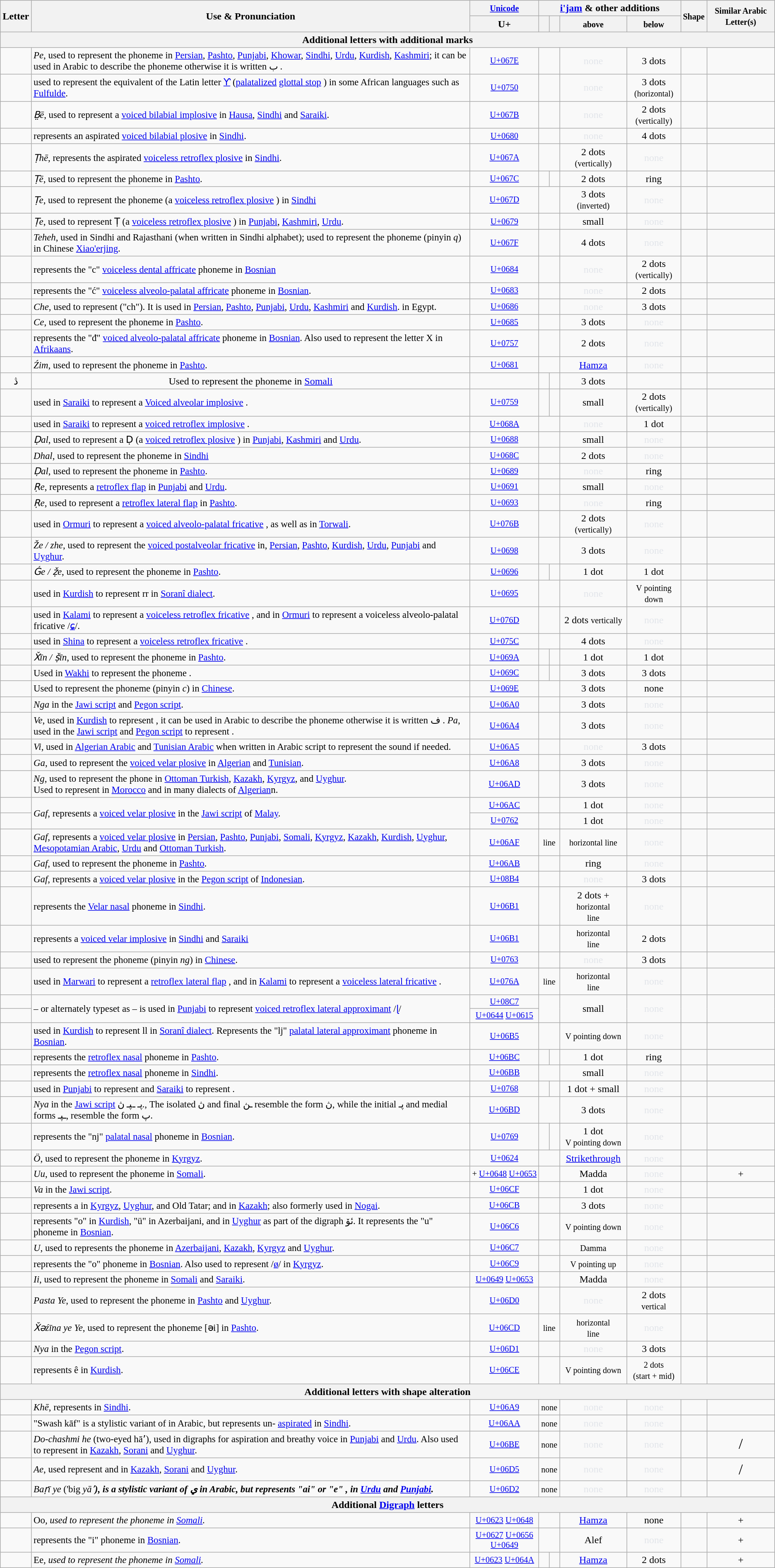<table class="wikitable sortable" style=text-align:center>
<tr>
<th rowspan="2">Letter</th>
<th rowspan=2 class="nowrap" style="">Use & Pronunciation</th>
<th rowspan=1><small> <a href='#'>Unicode</a></small></th>
<th rowspan=1 colspan=4><a href='#'>i'jam</a> & other additions</th>
<th rowspan=2><small>Shape</small></th>
<th rowspan=2><small>Similar Arabic Letter(s)</small></th>
</tr>
<tr>
<th>U+</th>
<th></th>
<th></th>
<th><small>above</small></th>
<th><small>below</small></th>
</tr>
<tr>
<th colspan="9">Additional letters with additional marks</th>
</tr>
<tr>
<td style="font-size:150%;"></td>
<td style="text-align:left;font-size:95%;"><em>Pe</em>, used to represent the phoneme  in <a href='#'>Persian</a>, <a href='#'>Pashto</a>, <a href='#'>Punjabi</a>, <a href='#'>Khowar</a>, <a href='#'>Sindhi</a>, <a href='#'>Urdu</a>, <a href='#'>Kurdish</a>, <a href='#'>Kashmiri</a>; it can be used in Arabic to describe the phoneme  otherwise it is written ب .</td>
<td style="font-size:85%;"><a href='#'>U+067E</a></td>
<td colspan=2 style="font-size:150%;"></td>
<td style=color:#E2E5EA;>none</td>
<td>3 dots</td>
<td style="font-size:150%;"></td>
<td style="font-size:150%;"></td>
</tr>
<tr>
<td style="font-size:150%;"></td>
<td style="text-align:left;font-size:95%;">used to represent the equivalent of the Latin letter <a href='#'>Ƴ</a> (<a href='#'>palatalized</a> <a href='#'>glottal stop</a> ) in some African languages such as <a href='#'>Fulfulde</a>.</td>
<td style="font-size:85%;"><a href='#'>U+0750</a></td>
<td colspan=2 class="nowrap" style="font-size:150%;">  </td>
<td style=color:#E2E5EA;>none</td>
<td>3 dots <br> <small>(horizontal)</small></td>
<td style="font-size:150%;"></td>
<td style="font-size:150%;"></td>
</tr>
<tr>
<td style="font-size:150%;"></td>
<td style="text-align:left;font-size:95%;"><em>B̤ē</em>, used to represent a <a href='#'>voiced bilabial implosive</a>  in <a href='#'>Hausa</a>, <a href='#'>Sindhi</a> and <a href='#'>Saraiki</a>.</td>
<td style="font-size:85%;"><a href='#'>U+067B</a></td>
<td colspan=2 style="font-size:150%;"></td>
<td style=color:#E2E5EA;>none</td>
<td>2 dots <br> <small>(vertically)</small></td>
<td style="font-size:150%;"></td>
<td style="font-size:150%;"></td>
</tr>
<tr>
<td style="font-size:150%;"></td>
<td style="text-align:left;font-size:95%;">represents an aspirated <a href='#'>voiced bilabial plosive</a>  in <a href='#'>Sindhi</a>.</td>
<td style="font-size:85%;"><a href='#'>U+0680</a></td>
<td colspan=2 style="font-size:150%;"></td>
<td style=color:#E2E5EA;>none</td>
<td>4 dots</td>
<td style="font-size:150%;"></td>
<td style="font-size:150%;"></td>
</tr>
<tr>
<td style="font-size:150%;"></td>
<td style="text-align:left;font-size:95%;"><em>Ṭhē</em>, represents the aspirated <a href='#'>voiceless retroflex plosive</a>  in <a href='#'>Sindhi</a>.</td>
<td style="font-size:85%;"><a href='#'>U+067A</a></td>
<td colspan=2 style="font-size:150%;"></td>
<td>2 dots <br> <small>(vertically)</small></td>
<td style=color:#E2E5EA;>none</td>
<td style="font-size:150%;"></td>
<td style="font-size:150%;"></td>
</tr>
<tr>
<td style="font-size:150%;"></td>
<td style="text-align:left;font-size:95%;"><em>Ṭē</em>, used to represent the phoneme  in <a href='#'>Pashto</a>.</td>
<td style="font-size:85%;"><a href='#'>U+067C</a></td>
<td style="font-size:150%;"></td>
<td style="font-size:150%;"></td>
<td>2 dots</td>
<td>ring</td>
<td style="font-size:150%;"></td>
<td style="font-size:150%;"></td>
</tr>
<tr>
<td style="font-size:150%;"></td>
<td style="text-align:left;font-size:95%;"><em>Ṭe</em>, used to represent the phoneme (a <a href='#'>voiceless retroflex plosive</a> ) in <a href='#'>Sindhi</a></td>
<td style="font-size:85%;"><a href='#'>U+067D</a></td>
<td colspan=2 style="font-size:150%;"></td>
<td>3 dots <br> <small>(inverted)</small></td>
<td style=color:#E2E5EA;>none</td>
<td style="font-size:150%;"></td>
<td style="font-size:150%;"></td>
</tr>
<tr>
<td style="font-size:150%;"></td>
<td style="text-align:left;font-size:95%;"><em>Ṭe</em>, used to represent Ṭ (a <a href='#'>voiceless retroflex plosive</a> ) in <a href='#'>Punjabi</a>, <a href='#'>Kashmiri</a>, <a href='#'>Urdu</a>.</td>
<td style="font-size:85%;"><a href='#'>U+0679</a></td>
<td colspan=2 style="font-size:150%;"></td>
<td>small <br> </td>
<td style=color:#E2E5EA;>none</td>
<td style="font-size:150%;"></td>
<td style="font-size:150%;"></td>
</tr>
<tr>
<td style="font-size:150%;"></td>
<td style="text-align:left;font-size:95%;"><em>Teheh</em>, used in Sindhi and Rajasthani (when written in Sindhi alphabet); used to represent the phoneme  (pinyin <em>q</em>) in Chinese <a href='#'>Xiao'erjing</a>.</td>
<td style="font-size:85%;"><a href='#'>U+067F</a></td>
<td colspan=2 style="font-size:150%;"></td>
<td>4 dots</td>
<td style=color:#E2E5EA;>none</td>
<td style="font-size:150%;"></td>
<td style="font-size:150%;"></td>
</tr>
<tr>
<td style="font-size:150%;"></td>
<td style="text-align:left;font-size:95%;">represents the "c" <a href='#'>voiceless dental affricate</a>  phoneme in <a href='#'>Bosnian</a></td>
<td style="font-size:85%;"><a href='#'>U+0684</a></td>
<td colspan=2 style="font-size:150%;"></td>
<td style=color:#E2E5EA;>none</td>
<td>2 dots <br> <small>(vertically)</small></td>
<td style="font-size:150%;"></td>
<td style="font-size:150%;"></td>
</tr>
<tr>
<td style="font-size:150%;"></td>
<td style="text-align:left;font-size:95%;">represents the "ć" <a href='#'>voiceless alveolo-palatal affricate</a>  phoneme in <a href='#'>Bosnian</a>.</td>
<td style="font-size:85%;"><a href='#'>U+0683</a></td>
<td colspan=2 style="font-size:150%;"></td>
<td style=color:#E2E5EA;>none</td>
<td>2 dots</td>
<td style="font-size:150%;"></td>
<td style="font-size:150%;"></td>
</tr>
<tr>
<td style="font-size:150%;"></td>
<td style="text-align:left;font-size:95%;"><em>Che</em>, used to represent  ("ch"). It is used in <a href='#'>Persian</a>, <a href='#'>Pashto</a>, <a href='#'>Punjabi</a>, <a href='#'>Urdu</a>, <a href='#'>Kashmiri</a> and <a href='#'>Kurdish</a>.  in Egypt.</td>
<td style="font-size:85%;"><a href='#'>U+0686</a></td>
<td colspan=2 style="font-size:150%;"></td>
<td style=color:#E2E5EA;>none</td>
<td>3 dots</td>
<td style="font-size:150%;"></td>
<td style="font-size:150%;"></td>
</tr>
<tr>
<td style="font-size:150%;"></td>
<td style="text-align:left;font-size:95%;"><em>Ce</em>, used to represent the phoneme  in <a href='#'>Pashto</a>.</td>
<td style="font-size:85%;"><a href='#'>U+0685</a></td>
<td colspan=2 style="font-size:150%;"></td>
<td>3 dots</td>
<td style=color:#E2E5EA;>none</td>
<td style="font-size:150%;"></td>
<td style="font-size:150%;"></td>
</tr>
<tr>
<td style="font-size:150%;"></td>
<td style="text-align:left;font-size:95%;">represents the "đ" <a href='#'>voiced alveolo-palatal affricate</a>  phoneme in <a href='#'>Bosnian</a>. Also used to represent the letter X in <a href='#'>Afrikaans</a>.</td>
<td style="font-size:85%;"><a href='#'>U+0757</a></td>
<td colspan=2 style="font-size:150%;"></td>
<td>2 dots</td>
<td style=color:#E2E5EA;>none</td>
<td style="font-size:150%;"></td>
<td style="font-size:150%;"></td>
</tr>
<tr>
<td style="font-size:150%;"></td>
<td style="text-align:left;font-size:95%;"><em>Źim</em>, used to represent the phoneme  in <a href='#'>Pashto</a>.</td>
<td style="font-size:85%;"><a href='#'>U+0681</a></td>
<td colspan=2 style="font-size:150%;"></td>
<td><a href='#'>Hamza</a></td>
<td style=color:#E2E5EA;>none</td>
<td style="font-size:150%;"></td>
<td style="font-size:150%;"></td>
</tr>
<tr>
<td>ڎ</td>
<td>Used to represent the phoneme  in <a href='#'>Somali</a></td>
<td></td>
<td></td>
<td></td>
<td>3 dots</td>
<td></td>
<td></td>
<td></td>
</tr>
<tr>
<td style="font-size:150%;"></td>
<td style="text-align:left;font-size:95%;">used in <a href='#'>Saraiki</a> to represent a <a href='#'>Voiced alveolar implosive</a> .</td>
<td style="font-size:85%;"><a href='#'>U+0759</a></td>
<td class="nowrap" style="font-size:150%;"></td>
<td class="nowrap" style="font-size:150%;"></td>
<td>small <br> </td>
<td>2 dots <br> <small>(vertically)</small></td>
<td style="font-size:150%;"></td>
<td style="font-size:150%;"></td>
</tr>
<tr>
<td style="font-size:150%;"></td>
<td style="text-align:left;font-size:95%;">used in <a href='#'>Saraiki</a> to represent a <a href='#'>voiced retroflex implosive</a> .</td>
<td style="font-size:85%;"><a href='#'>U+068A</a></td>
<td colspan=2 style="font-size:150%;"></td>
<td style=color:#E2E5EA;>none</td>
<td>1 dot</td>
<td style="font-size:150%;"></td>
<td style="font-size:150%;"></td>
</tr>
<tr>
<td style="font-size:150%;"></td>
<td style="text-align:left;font-size:95%;"><em>Ḍal</em>, used to represent a Ḍ (a <a href='#'>voiced retroflex plosive</a> ) in <a href='#'>Punjabi</a>, <a href='#'>Kashmiri</a> and <a href='#'>Urdu</a>.</td>
<td style="font-size:85%;"><a href='#'>U+0688</a></td>
<td colspan=2 style="font-size:150%;"></td>
<td>small </td>
<td style=color:#E2E5EA;>none</td>
<td style="font-size:150%;"></td>
<td style="font-size:150%;"></td>
</tr>
<tr>
<td style="font-size:150%;"></td>
<td style="text-align:left;font-size:95%;"><em>Dhal</em>, used to represent the phoneme  in <a href='#'>Sindhi</a></td>
<td style="font-size:85%;"><a href='#'>U+068C</a></td>
<td colspan=2 style="font-size:150%;"></td>
<td>2 dots</td>
<td style=color:#E2E5EA;>none</td>
<td style="font-size:150%;"></td>
<td style="font-size:150%;"></td>
</tr>
<tr>
<td style="font-size:150%;"></td>
<td style="text-align:left;font-size:95%;"><em>Ḍal</em>, used to represent the phoneme  in <a href='#'>Pashto</a>.</td>
<td style="font-size:85%;"><a href='#'>U+0689</a></td>
<td colspan=2 style="font-size:150%;"></td>
<td style=color:#E2E5EA;>none</td>
<td>ring</td>
<td style="font-size:150%;"></td>
<td style="font-size:150%;"></td>
</tr>
<tr>
<td style="font-size:150%;"></td>
<td style="text-align:left;font-size:95%;"><em>Ṛe</em>, represents a <a href='#'>retroflex flap</a>  in <a href='#'>Punjabi</a> and <a href='#'>Urdu</a>.</td>
<td style="font-size:85%;"><a href='#'>U+0691</a></td>
<td colspan=2 style="font-size:150%;"></td>
<td>small </td>
<td style=color:#E2E5EA;>none</td>
<td style="font-size:150%;"></td>
<td style="font-size:150%;"></td>
</tr>
<tr>
<td style="font-size:150%;"></td>
<td style="text-align:left;font-size:95%;"><em>Ṛe</em>, used to represent a <a href='#'>retroflex lateral flap</a> in <a href='#'>Pashto</a>.</td>
<td style="font-size:85%;"><a href='#'>U+0693</a></td>
<td colspan=2 style="font-size:150%;"></td>
<td style=color:#E2E5EA;>none</td>
<td>ring</td>
<td style="font-size:150%;"></td>
<td style="font-size:150%;"></td>
</tr>
<tr>
<td style="font-size:150%;"></td>
<td style="text-align:left;font-size:95%;">used in <a href='#'>Ormuri</a> to represent a <a href='#'>voiced alveolo-palatal fricative</a> , as well as in <a href='#'>Torwali</a>.</td>
<td style="font-size:85%;"><a href='#'>U+076B</a></td>
<td colspan=2 style="font-size:150%;"></td>
<td>2 dots <br> <small>(vertically)</small></td>
<td style=color:#E2E5EA;>none</td>
<td style="font-size:150%;"></td>
<td style="font-size:150%;"></td>
</tr>
<tr>
<td style="font-size:150%;"></td>
<td style="text-align:left;font-size:95%;"><em>Že / zhe</em>, used to represent the <a href='#'>voiced postalveolar fricative</a>  in, <a href='#'>Persian</a>, <a href='#'>Pashto</a>, <a href='#'>Kurdish</a>, <a href='#'>Urdu</a>, <a href='#'>Punjabi</a> and <a href='#'>Uyghur</a>.</td>
<td style="font-size:85%;"><a href='#'>U+0698</a></td>
<td colspan=2 style="font-size:150%;"></td>
<td>3 dots</td>
<td style=color:#E2E5EA;>none</td>
<td style="font-size:150%;"></td>
<td style="font-size:150%;"></td>
</tr>
<tr>
<td style="font-size:150%;"></td>
<td style="text-align:left;font-size:95%;"><em>Ǵe / ẓ̌e</em>, used to represent the phoneme    in <a href='#'>Pashto</a>.</td>
<td style="font-size:85%;"><a href='#'>U+0696</a></td>
<td style="font-size:150%;"></td>
<td style="font-size:150%;"></td>
<td>1 dot</td>
<td>1 dot</td>
<td style="font-size:150%;"></td>
<td style="font-size:150%;"></td>
</tr>
<tr>
<td style="font-size:150%;"></td>
<td style="text-align:left;font-size:95%;">used in <a href='#'>Kurdish</a> to represent rr  in <a href='#'>Soranî dialect</a>.</td>
<td style="font-size:85%;"><a href='#'>U+0695</a></td>
<td colspan=2 style="font-size:150%;"></td>
<td style=color:#E2E5EA;>none</td>
<td><small>V pointing down</small></td>
<td style="font-size:150%;"></td>
<td style="font-size:150%;"></td>
</tr>
<tr>
<td style="font-size:150%;"></td>
<td style="text-align:left;font-size:95%;">used in <a href='#'>Kalami</a> to represent a <a href='#'>voiceless retroflex fricative</a> , and in <a href='#'>Ormuri</a> to represent a voiceless alveolo-palatal fricative /<a href='#'>ɕ</a>/.</td>
<td style="font-size:85%;"><a href='#'>U+076D</a></td>
<td colspan=2 style="font-size:150%;"></td>
<td>2 dots <small>vertically</small></td>
<td style=color:#E2E5EA;>none</td>
<td style="font-size:150%;"></td>
<td style="font-size:150%;"></td>
</tr>
<tr>
<td style="font-size:150%;"></td>
<td style="text-align:left;font-size:95%;">used in <a href='#'>Shina</a> to represent a <a href='#'>voiceless retroflex fricative</a> .</td>
<td style="font-size:85%;"><a href='#'>U+075C</a></td>
<td colspan=2 style="font-size:150%;"></td>
<td>4 dots</td>
<td style=color:#E2E5EA;>none</td>
<td style="font-size:150%;"></td>
<td style="font-size:150%;"></td>
</tr>
<tr>
<td style="font-size:150%;"></td>
<td style="text-align:left;font-size:95%;"><em>X̌īn / ṣ̌īn</em>, used to represent the phoneme    in <a href='#'>Pashto</a>.</td>
<td style="font-size:85%;"><a href='#'>U+069A</a></td>
<td style="font-size:150%;"></td>
<td style="font-size:150%;"></td>
<td>1 dot</td>
<td>1 dot</td>
<td style="font-size:150%;"></td>
<td style="font-size:150%;"></td>
</tr>
<tr>
<td style="font-size:150%;"></td>
<td style="text-align:left;font-size:95%;">Used in <a href='#'>Wakhi</a> to represent the phoneme .</td>
<td style="font-size:85%;"><a href='#'>U+069C</a></td>
<td style="font-size:150%;"></td>
<td style="font-size:150%;"></td>
<td>3 dots</td>
<td>3 dots</td>
<td style="font-size:150%;"></td>
<td style="font-size:150%;"></td>
</tr>
<tr>
<td style="font-size:150%;"></td>
<td style="text-align:left;font-size:95%;">Used to represent the phoneme  (pinyin <em>c</em>) in <a href='#'>Chinese</a>.</td>
<td style="font-size:85%;"><a href='#'>U+069E</a></td>
<td colspan="2"></td>
<td>3 dots</td>
<td>none</td>
<td style="font-size:150%;"></td>
<td style="font-size:150%;"></td>
</tr>
<tr>
<td style="font-size:150%;"></td>
<td style="text-align:left;font-size:95%;"><em>Nga</em>  in the <a href='#'>Jawi script</a> and <a href='#'>Pegon script</a>.</td>
<td style="font-size:85%;"><a href='#'>U+06A0</a></td>
<td colspan="2" style="font-size:150%;"></td>
<td>3 dots</td>
<td style="color:#E2E5EA;">none</td>
<td style="font-size:150%;"></td>
<td style="font-size:150%;"></td>
</tr>
<tr>
<td style="font-size:150%;"></td>
<td style="text-align:left;font-size:95%;"><em>Ve</em>, used in <a href='#'>Kurdish</a> to represent , it can be used in Arabic to describe the phoneme  otherwise it is written ف . <em>Pa</em>, used in the <a href='#'>Jawi script</a> and <a href='#'>Pegon script</a> to represent .</td>
<td style="font-size:85%;"><a href='#'>U+06A4</a></td>
<td colspan="2" style="font-size:150%;"></td>
<td>3 dots</td>
<td style="color:#E2E5EA;">none</td>
<td style="font-size:150%;"></td>
<td style="font-size:150%;"></td>
</tr>
<tr>
<td style="font-size:150%;"></td>
<td style="text-align:left;font-size:95%;"><em>Vi</em>, used in <a href='#'>Algerian Arabic</a> and <a href='#'>Tunisian Arabic</a> when written in Arabic script to represent the sound  if needed.</td>
<td style="font-size:85%;"><a href='#'>U+06A5</a></td>
<td colspan="2" style="font-size:150%;"></td>
<td style="color:#E2E5EA;">none</td>
<td>3 dots</td>
<td style="font-size:150%;"></td>
<td style="font-size:150%;"></td>
</tr>
<tr>
<td style="font-size:150%;"></td>
<td style="text-align:left;font-size:95%;"><em>Ga</em>, used to represent the <a href='#'>voiced velar plosive</a>  in <a href='#'>Algerian</a> and <a href='#'>Tunisian</a>.</td>
<td style="font-size:85%;"><a href='#'>U+06A8</a></td>
<td colspan="2" style="font-size:150%;"></td>
<td>3 dots</td>
<td style="color:#E2E5EA;">none</td>
<td style="font-size:150%;"></td>
<td style="font-size:150%;"></td>
</tr>
<tr>
<td style="font-size:150%;"></td>
<td style="text-align:left;font-size:95%;"><em>Ng</em>, used to represent the  phone in <a href='#'>Ottoman Turkish</a>, <a href='#'>Kazakh</a>, <a href='#'>Kyrgyz</a>, and <a href='#'>Uyghur</a>.<br>Used to represent  in <a href='#'>Morocco</a> and in many dialects of <a href='#'>Algerian</a>n.</td>
<td style="font-size:85%;"><a href='#'>U+06AD</a></td>
<td colspan="2" style="font-size:150%;"></td>
<td>3 dots</td>
<td style="color:#E2E5EA;">none</td>
<td style="font-size:150%;"></td>
<td style="font-size:150%;"></td>
</tr>
<tr>
<td style="font-size:150%;"></td>
<td style="text-align:left;font-size:95%;" rowspan="2"><em>Gaf</em>, represents a <a href='#'>voiced velar plosive</a>  in the <a href='#'>Jawi script</a> of <a href='#'>Malay</a>.</td>
<td style="font-size:85%;"><a href='#'>U+06AC</a></td>
<td colspan="2" style="font-size:150%;"></td>
<td>1 dot</td>
<td style="color:#E2E5EA;">none</td>
<td style="font-size:150%;"></td>
<td style="font-size:150%;"></td>
</tr>
<tr>
<td style="font-size:150%;"></td>
<td style="font-size:85%;"><a href='#'>U+0762</a></td>
<td colspan="2" style="font-size:150%;"></td>
<td>1 dot</td>
<td style="color:#E2E5EA;">none</td>
<td style="font-size:150%;"></td>
<td style="font-size:150%;"></td>
</tr>
<tr>
<td style="font-size:150%;"></td>
<td style="text-align:left;font-size:95%;"><em>Gaf</em>, represents a <a href='#'>voiced velar plosive</a>  in <a href='#'>Persian</a>, <a href='#'>Pashto</a>, <a href='#'>Punjabi</a>, <a href='#'>Somali</a>, <a href='#'>Kyrgyz</a>, <a href='#'>Kazakh</a>, <a href='#'>Kurdish</a>, <a href='#'>Uyghur</a>, <a href='#'>Mesopotamian Arabic</a>, <a href='#'>Urdu</a> and <a href='#'>Ottoman Turkish</a>.</td>
<td style="font-size:85%;"><a href='#'>U+06AF</a></td>
<td colspan="2"><small>line</small></td>
<td><small>horizontal line</small></td>
<td style="color:#E2E5EA;">none</td>
<td style="font-size:150%;"></td>
<td style="font-size:150%;"></td>
</tr>
<tr>
<td style="font-size:150%;"></td>
<td style="text-align:left;font-size:95%;"><em>Gaf</em>, used to represent the phoneme  in <a href='#'>Pashto</a>.</td>
<td style="font-size:85%;"><a href='#'>U+06AB</a></td>
<td colspan="2" style="font-size:150%;"></td>
<td>ring</td>
<td style="color:#E2E5EA;">none</td>
<td style="font-size:150%;"></td>
<td style="font-size:150%;"></td>
</tr>
<tr>
<td style="font-size:150%;"></td>
<td style="text-align:left;font-size:95%;"><em>Gaf</em>, represents a <a href='#'>voiced velar plosive</a>  in the <a href='#'>Pegon script</a> of <a href='#'>Indonesian</a>.</td>
<td style="font-size:85%;"><a href='#'>U+08B4</a></td>
<td colspan="2" style="font-size:150%;"></td>
<td style="color:#E2E5EA;">none</td>
<td>3 dots</td>
<td style="font-size:150%;"></td>
<td style="font-size:150%;"></td>
</tr>
<tr>
<td style="font-size:150%;"></td>
<td style="text-align:left;font-size:95%;">represents the <a href='#'>Velar nasal</a>  phoneme in <a href='#'>Sindhi</a>.</td>
<td style="font-size:85%;"><a href='#'>U+06B1</a></td>
<td colspan="2" style="font-size:150%;"></td>
<td>2 dots + <small>horizontal <br> line</small></td>
<td style="color:#E2E5EA;">none</td>
<td style="font-size:150%;"></td>
<td style="font-size:150%;"></td>
</tr>
<tr>
<td style="font-size:150%;"></td>
<td style="text-align:left;font-size:95%;">represents a <a href='#'>voiced velar implosive</a>  in <a href='#'>Sindhi</a> and <a href='#'>Saraiki</a></td>
<td style="font-size:85%;"><a href='#'>U+06B1</a></td>
<td colspan="2" style="font-size:150%;"></td>
<td><small>horizontal <br> line</small></td>
<td>2 dots</td>
<td style="font-size:150%;"></td>
<td style="font-size:150%;"></td>
</tr>
<tr>
<td style="font-size:150%;"></td>
<td style="text-align:left;font-size:95%;">used to represent the phoneme  (pinyin <em>ng</em>) in <a href='#'>Chinese</a>.</td>
<td style="font-size:85%;"><a href='#'>U+0763</a></td>
<td colspan="2" style="font-size:150%;"></td>
<td style="color:#E2E5EA;">none</td>
<td>3 dots</td>
<td style="font-size:150%;"></td>
<td style="font-size:150%;"></td>
</tr>
<tr>
<td style="font-size:150%;"></td>
<td style="text-align:left;font-size:95%;">used in <a href='#'>Marwari</a> to represent a <a href='#'>retroflex lateral flap</a> , and in <a href='#'>Kalami</a> to represent a <a href='#'>voiceless lateral fricative</a> .</td>
<td style="font-size:85%;"><a href='#'>U+076A</a></td>
<td colspan="2"><small>line</small></td>
<td><small>horizontal <br> line</small></td>
<td style="color:#E2E5EA;">none</td>
<td style="font-size:150%;"></td>
<td style="font-size:150%;"></td>
</tr>
<tr>
<td style="font-size:100%;"></td>
<td rowspan="2" style="text-align:left;font-size:95%;"><small></small> – or alternately typeset as  – is used in <a href='#'>Punjabi</a> to represent <a href='#'>voiced retroflex lateral approximant</a> /<a href='#'>ɭ</a>/</td>
<td style="font-size:85%;"><a href='#'>U+08C7</a></td>
<td colspan="2" rowspan="2" style="font-size:150%;"></td>
<td rowspan="2">small </td>
<td rowspan="2" style="color:#E2E5EA;">none</td>
<td rowspan="2" style="font-size:150%;"></td>
<td rowspan="2" style="font-size:150%;"></td>
</tr>
<tr>
<td style="font-size:150%;"></td>
<td style="font-size:85%;"><a href='#'>U+0644</a> <a href='#'>U+0615</a></td>
</tr>
<tr>
<td style="font-size:150%;"></td>
<td style="text-align:left;font-size:95%;">used in <a href='#'>Kurdish</a> to represent ll  in <a href='#'>Soranî dialect</a>. Represents the "lj" <a href='#'>palatal lateral approximant</a>  phoneme in <a href='#'>Bosnian</a>.</td>
<td style="font-size:85%;"><a href='#'>U+06B5</a></td>
<td colspan="2" style="font-size:150%;"></td>
<td><small>V pointing down</small></td>
<td style="color:#E2E5EA;">none</td>
<td style="font-size:150%;"></td>
<td style="font-size:150%;"></td>
</tr>
<tr>
<td style="font-size:150%;"></td>
<td style="text-align:left;font-size:95%;">represents the <a href='#'>retroflex nasal</a>  phoneme in <a href='#'>Pashto</a>.</td>
<td style="font-size:85%;"><a href='#'>U+06BC</a></td>
<td style="font-size:150%;"></td>
<td style="font-size:150%;"></td>
<td>1 dot</td>
<td>ring</td>
<td style="font-size:150%;"></td>
<td style="font-size:150%;"></td>
</tr>
<tr>
<td style="font-size:150%;"></td>
<td style="text-align:left;font-size:95%;">represents the <a href='#'>retroflex nasal</a>  phoneme in <a href='#'>Sindhi</a>.</td>
<td style="font-size:85%;"><a href='#'>U+06BB</a></td>
<td colspan="2" style="font-size:150%;"></td>
<td>small </td>
<td style="color:#E2E5EA;">none</td>
<td style="font-size:150%;"></td>
<td style="font-size:150%;"></td>
</tr>
<tr>
<td style="font-size:150%;"></td>
<td style="text-align:left;font-size:95%;">used in <a href='#'>Punjabi</a> to represent  and <a href='#'>Saraiki</a> to represent .</td>
<td style="font-size:85%;"><a href='#'>U+0768</a></td>
<td style="font-size:150%;"></td>
<td style="font-size:150%;"></td>
<td>1 dot + small </td>
<td style="color:#E2E5EA;">none</td>
<td style="font-size:150%;"></td>
<td style="font-size:150%;"></td>
</tr>
<tr>
<td style="font-size:150%;"></td>
<td style="text-align:left;font-size:95%;"><em>Nya</em>  in the <a href='#'>Jawi script</a> ڽـ ـڽـ ڽ., The isolated ڽ‎ and final ـڽ‎ resemble the form ڽ, while the initial ڽـ‎ and medial forms ـڽـ‎, resemble the form پ.</td>
<td style="font-size:85%;"><a href='#'>U+06BD</a></td>
<td colspan="2" style="font-size:150%;"></td>
<td>3 dots</td>
<td style="color:#E2E5EA;">none</td>
<td style="font-size:150%;"></td>
<td style="font-size:150%;"></td>
</tr>
<tr>
<td style="font-size:150%;"></td>
<td style="text-align:left;font-size:95%;">represents the "nj" <a href='#'>palatal nasal</a>  phoneme in <a href='#'>Bosnian</a>.</td>
<td style="font-size:85%;"><a href='#'>U+0769</a></td>
<td style="font-size:150%;"></td>
<td style="font-size:150%;"></td>
<td>1 dot <br> <small>V pointing down</small></td>
<td style="color:#E2E5EA;">none</td>
<td style="font-size:150%;"></td>
<td style="font-size:150%;"></td>
</tr>
<tr>
<td style="font-size:150%;"></td>
<td style="text-align:left;font-size:95%;"><em>Ö</em>, used to represent the phoneme  in <a href='#'>Kyrgyz</a>.</td>
<td style="font-size:85%;"><a href='#'>U+0624</a></td>
<td colspan="2" style="font-size:150%;"></td>
<td><a href='#'>Strikethrough</a></td>
<td style="color:#E2E5EA;">none</td>
<td style="font-size:150%;"></td>
<td style="font-size:150%;"></td>
</tr>
<tr>
<td style="font-size:150%;"></td>
<td style="text-align:left;font-size:95%;"><em>Uu</em>, used to represent the phoneme  in <a href='#'>Somali</a>.</td>
<td style="font-size:85%;"> +  <a href='#'>U+0648</a> <a href='#'>U+0653</a></td>
<td colspan="2" style="font-size:150%;"></td>
<td>Madda</td>
<td style="color:#E2E5EA;">none</td>
<td style="font-size:150%;"></td>
<td><span></span> + <span></span></td>
</tr>
<tr>
<td style="font-size:150%;"></td>
<td style="text-align:left;font-size:95%;"><em>Va</em> in the <a href='#'>Jawi script</a>.</td>
<td style="font-size:85%;"><a href='#'>U+06CF</a></td>
<td colspan="2" style="font-size:150%;"></td>
<td>1 dot</td>
<td style="color:#E2E5EA;">none</td>
<td style="font-size:150%;"></td>
<td style="font-size:150%;"></td>
</tr>
<tr>
<td style="font-size:150%;"></td>
<td style="text-align:left;font-size:95%;">represents a  in <a href='#'>Kyrgyz</a>, <a href='#'>Uyghur</a>, and Old Tatar; and   in <a href='#'>Kazakh</a>; also formerly used in <a href='#'>Nogai</a>.</td>
<td style="font-size:85%;"><a href='#'>U+06CB</a></td>
<td colspan="2" style="font-size:150%;"></td>
<td>3 dots</td>
<td style="color:#E2E5EA;">none</td>
<td style="font-size:150%;"></td>
<td style="font-size:150%;"></td>
</tr>
<tr>
<td style="font-size:150%;"></td>
<td style="text-align:left;font-size:95%;">represents "o"  in <a href='#'>Kurdish</a>, "ü"  in Azerbaijani, and  in <a href='#'>Uyghur</a> as part of the digraph ئۆ. It represents the "u"  phoneme in <a href='#'>Bosnian</a>.</td>
<td style="font-size:85%;"><a href='#'>U+06C6</a></td>
<td colspan="2" style="font-size:150%;"></td>
<td><small>V pointing down</small></td>
<td style="color:#E2E5EA;">none</td>
<td style="font-size:150%;"></td>
<td style="font-size:150%;"></td>
</tr>
<tr>
<td style="font-size:150%;"></td>
<td style="text-align:left;font-size:95%;"><em>U</em>, used to represents the  phoneme in <a href='#'>Azerbaijani</a>, <a href='#'>Kazakh</a>, <a href='#'>Kyrgyz</a> and <a href='#'>Uyghur</a>.</td>
<td style="font-size:85%;"><a href='#'>U+06C7</a></td>
<td colspan="2" style="font-size:150%;"></td>
<td><small>Damma</small></td>
<td style="color:#E2E5EA;">none</td>
<td style="font-size:150%;"></td>
<td style="font-size:150%;"></td>
</tr>
<tr>
<td style="font-size:150%;"></td>
<td style="text-align:left;font-size:95%;">represents the "o"  phoneme in <a href='#'>Bosnian</a>. Also used to represent /<a href='#'>ø</a>/ in <a href='#'>Kyrgyz</a>.</td>
<td style="font-size:85%;"><a href='#'>U+06C9</a></td>
<td colspan="2" style="font-size:150%;"></td>
<td><small>V pointing up</small></td>
<td style="color:#E2E5EA;">none</td>
<td style="font-size:150%;"></td>
<td style="font-size:150%;"></td>
</tr>
<tr>
<td style="font-size:150%;"></td>
<td style="text-align:left;font-size:95%;"><em>Ii</em>, used to represent the phoneme  in <a href='#'>Somali</a> and <a href='#'>Saraiki</a>.</td>
<td style="font-size:85%;"><a href='#'>U+0649</a> <a href='#'>U+0653</a></td>
<td colspan="2" style="font-size:150%;"></td>
<td>Madda</td>
<td style="color:#E2E5EA;">none</td>
<td style="font-size:150%;"></td>
<td style="font-size:150%;"></td>
</tr>
<tr>
<td style="font-size:150%;"></td>
<td style="text-align:left;font-size:95%;"><em>Pasta Ye</em>, used to represent the phoneme  in <a href='#'>Pashto</a> and <a href='#'>Uyghur</a>.</td>
<td style="font-size:85%;"><a href='#'>U+06D0</a></td>
<td colspan="2" style="font-size:150%;"></td>
<td style="color:#E2E5EA;">none</td>
<td>2 dots <small>vertical</small></td>
<td style="font-size:150%;"></td>
<td style="font-size:150%;"></td>
</tr>
<tr>
<td style="font-size:150%;"></td>
<td style="text-align:left;font-size:95%;"><em>X̌əźīna ye Ye</em>, used to represent the phoneme [əi] in <a href='#'>Pashto</a>.</td>
<td style="font-size:85%;"><a href='#'>U+06CD</a></td>
<td colspan="2"><small>line</small></td>
<td><small>horizontal <br> line</small></td>
<td style="color:#E2E5EA;">none</td>
<td style="font-size:150%;"></td>
<td style="font-size:150%;"></td>
</tr>
<tr>
<td style="font-size:150%;"></td>
<td style="text-align:left;font-size:95%;"><em>Nya</em>  in the <a href='#'>Pegon script</a>.</td>
<td style="font-size:85%;"><a href='#'>U+06D1</a></td>
<td colspan="2" style="font-size:150%;"></td>
<td style="color:#E2E5EA;">none</td>
<td>3 dots</td>
<td style="font-size:150%;"></td>
<td style="font-size:150%;"></td>
</tr>
<tr>
<td style="font-size:150%;"></td>
<td style="text-align:left;font-size:95%;">represents ê  in <a href='#'>Kurdish</a>.</td>
<td style="font-size:85%;"><a href='#'>U+06CE</a></td>
<td colspan="2" style="font-size:150%;"></td>
<td><small>V pointing down</small></td>
<td><small> 2 dots <br> (start + mid)</small></td>
<td style="font-size:150%;"></td>
<td style="font-size:150%;"></td>
</tr>
<tr>
<th colspan="9">Additional letters with shape alteration</th>
</tr>
<tr>
<td style="font-size:150%;"></td>
<td style="text-align:left;font-size:95%;"><em>Khē</em>, represents  in <a href='#'>Sindhi</a>.</td>
<td style="font-size:85%;"><a href='#'>U+06A9</a></td>
<td colspan="2"><small>none</small></td>
<td style="color:#E2E5EA;">none</td>
<td style="color:#E2E5EA;">none</td>
<td style="font-size:150%;"></td>
<td style="font-size:150%;"></td>
</tr>
<tr>
<td style="font-size:150%;"></td>
<td style="text-align:left;font-size:95%;">"Swash kāf" is a stylistic variant of  in Arabic, but represents un- <a href='#'>aspirated</a>  in <a href='#'>Sindhi</a>.</td>
<td style="font-size:85%;"><a href='#'>U+06AA</a></td>
<td colspan="2"><small>none</small></td>
<td style="color:#E2E5EA;">none</td>
<td style="color:#E2E5EA;">none</td>
<td style="font-size:150%;"></td>
<td><span></span></td>
</tr>
<tr>
<td style="font-size:130%;"> <br> </td>
<td style="text-align:left;font-size:95%;"><em>Do-chashmi he</em> (two-eyed hāʼ), used in digraphs for aspiration  and breathy voice  in <a href='#'>Punjabi</a> and <a href='#'>Urdu</a>. Also used to represent  in <a href='#'>Kazakh</a>, <a href='#'>Sorani</a> and <a href='#'>Uyghur</a>.</td>
<td style="font-size:85%;"><a href='#'>U+06BE</a></td>
<td colspan="2"><small>none</small></td>
<td style="color:#E2E5EA;">none</td>
<td style="color:#E2E5EA;">none</td>
<td style="font-size:150%;"></td>
<td style="font-size:150%;"> / </td>
</tr>
<tr>
<td style="font-size:130%;"></td>
<td style="text-align:left;font-size:95%;"><em>Ae</em>, used represent  and  in <a href='#'>Kazakh</a>, <a href='#'>Sorani</a> and <a href='#'>Uyghur</a>.</td>
<td style="font-size:85%;"><a href='#'>U+06D5</a></td>
<td colspan="2"><small>none</small></td>
<td style="color:#E2E5EA;">none</td>
<td style="color:#E2E5EA;">none</td>
<td style="font-size:150%;"></td>
<td style="font-size:150%;"> / </td>
</tr>
<tr>
<td style="font-size:150%;"></td>
<td style="text-align:left;font-size:95%;"><em>Baṛī ye</em> ('big <em>yāʼ<strong>), is a stylistic variant of ي in Arabic, but represents "ai" or "e" ,  in <a href='#'>Urdu</a> and <a href='#'>Punjabi</a>.</td>
<td style="font-size:85%;"><a href='#'>U+06D2</a></td>
<td colspan="2"><small>none</small></td>
<td style="color:#E2E5EA;">none</td>
<td style="color:#E2E5EA;">none</td>
<td style="font-size:150%;"></td>
<td style="font-size:150%;"></td>
</tr>
<tr>
<th colspan="9">Additional <a href='#'>Digraph</a> letters</th>
</tr>
<tr>
<td style="font-size:150%;"></td>
<td style="text-align:left;font-size:95%;"></em>Oo<em>, used to represent the phoneme  in <a href='#'>Somali</a>.</td>
<td style="font-size:85%;"><a href='#'>U+0623</a> <a href='#'>U+0648</a></td>
<td colspan="2"></td>
<td><a href='#'>Hamza</a></td>
<td>none</td>
<td></td>
<td><span></span> + <span></span></td>
</tr>
<tr>
<td style="font-size:150%;"></td>
<td style="text-align:left;font-size:95%;">represents the "i"  phoneme in <a href='#'>Bosnian</a>.</td>
<td style="font-size:85%;"><a href='#'>U+0627</a> <a href='#'>U+0656</a> <a href='#'>U+0649</a></td>
<td colspan="2" style="font-size:150%;"></td>
<td>Alef</td>
<td style="color:#E2E5EA;">none</td>
<td style="font-size:150%;"></td>
<td><span></span> + <span></span></td>
</tr>
<tr>
<td style="font-size:150%;"></td>
<td style="text-align:left;font-size:95%;"></em>Ee<em>, used to represent the phoneme  in <a href='#'>Somali</a>.</td>
<td style="font-size:85%;"><a href='#'>U+0623</a> <a href='#'>U+064A</a></td>
<td></td>
<td></td>
<td><a href='#'>Hamza</a></td>
<td>2 dots</td>
<td></td>
<td><span></span> + <span> </span></td>
</tr>
</table>
